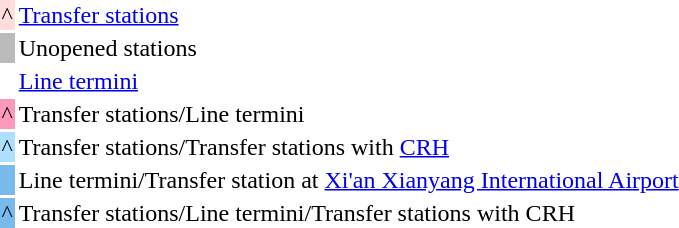<table class="wikitable_sortable" style="font-size:100%">
<tr>
<td style="background-color:#FFDDDD">^</td>
<td><a href='#'>Transfer stations</a></td>
</tr>
<tr>
<td style="background-color:#bbbbbb"></td>
<td>Unopened stations</td>
</tr>
<tr>
<td style="background-color:#white"></td>
<td><a href='#'>Line termini</a></td>
</tr>
<tr>
<td style="background-color:#FF99BB">^</td>
<td>Transfer stations/Line termini</td>
</tr>
<tr>
<td style="background-color:#ADDFFF">^ </td>
<td>Transfer stations/Transfer stations with <a href='#'>CRH</a></td>
</tr>
<tr>
<td style="background-color:#79BAEC"></td>
<td>Line termini/Transfer station at <a href='#'>Xi'an Xianyang International Airport</a></td>
</tr>
<tr>
<td style="background-color:#79BAEC">^</td>
<td>Transfer stations/Line termini/Transfer stations with CRH</td>
</tr>
<tr>
</tr>
</table>
